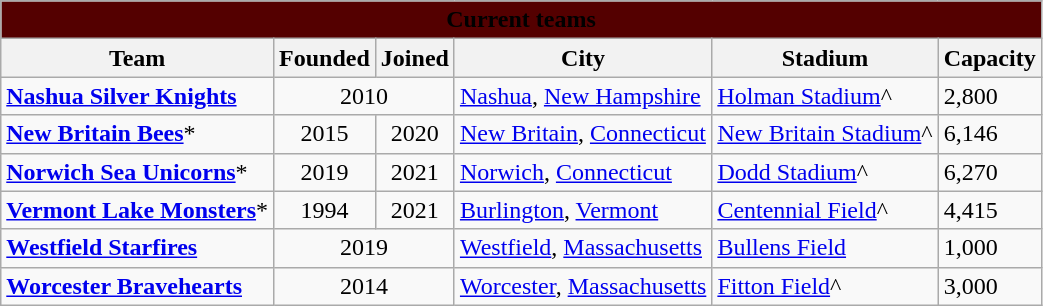<table class="wikitable sortable" style="text-align:left;">
<tr>
<th style="background-color:#540000" colspan="6"><span>Current teams</span></th>
</tr>
<tr>
<th>Team</th>
<th>Founded</th>
<th>Joined</th>
<th>City</th>
<th>Stadium</th>
<th>Capacity</th>
</tr>
<tr>
<td><strong><a href='#'>Nashua Silver Knights</a></strong></td>
<td colspan="2" style="text-align:center;">2010</td>
<td><a href='#'>Nashua</a>, <a href='#'>New Hampshire</a></td>
<td><a href='#'>Holman Stadium</a>^</td>
<td>2,800</td>
</tr>
<tr>
<td><strong><a href='#'>New Britain Bees</a></strong>*</td>
<td align="center">2015</td>
<td align="center">2020</td>
<td><a href='#'>New Britain</a>, <a href='#'>Connecticut</a></td>
<td><a href='#'>New Britain Stadium</a>^</td>
<td>6,146</td>
</tr>
<tr>
<td><strong><a href='#'>Norwich Sea Unicorns</a></strong>*</td>
<td align="center">2019</td>
<td align="center">2021</td>
<td><a href='#'>Norwich</a>, <a href='#'>Connecticut</a></td>
<td><a href='#'>Dodd Stadium</a>^</td>
<td>6,270</td>
</tr>
<tr>
<td><strong><a href='#'>Vermont Lake Monsters</a></strong>*</td>
<td align="center">1994</td>
<td align="center">2021</td>
<td><a href='#'>Burlington</a>, <a href='#'>Vermont</a></td>
<td><a href='#'>Centennial Field</a>^</td>
<td>4,415</td>
</tr>
<tr>
<td><strong><a href='#'>Westfield Starfires</a></strong></td>
<td colspan="2" style="text-align:center;">2019</td>
<td><a href='#'>Westfield</a>, <a href='#'>Massachusetts</a></td>
<td><a href='#'>Bullens Field</a></td>
<td>1,000</td>
</tr>
<tr>
<td><strong><a href='#'>Worcester Bravehearts</a></strong></td>
<td colspan="2" style="text-align:center;">2014</td>
<td><a href='#'>Worcester</a>, <a href='#'>Massachusetts</a></td>
<td><a href='#'>Fitton Field</a>^</td>
<td>3,000</td>
</tr>
</table>
